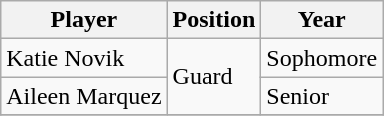<table class="wikitable" border="1">
<tr align=center>
<th style= >Player</th>
<th style= >Position</th>
<th style= >Year</th>
</tr>
<tr>
<td>Katie Novik</td>
<td rowspan=2>Guard</td>
<td>Sophomore</td>
</tr>
<tr>
<td>Aileen Marquez</td>
<td>Senior</td>
</tr>
<tr>
</tr>
</table>
